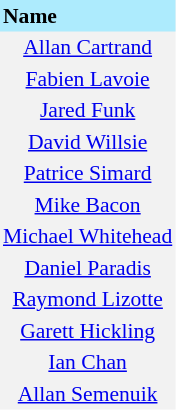<table border=0 cellpadding=2 cellspacing=0  |- bgcolor=#F2F2F2 style="text-align:center; font-size:90%;">
<tr bgcolor=#ADEBFD>
<th align=left>Name</th>
</tr>
<tr>
<td><a href='#'>Allan Cartrand</a></td>
</tr>
<tr>
<td><a href='#'>Fabien Lavoie</a></td>
</tr>
<tr>
<td><a href='#'>Jared Funk</a></td>
</tr>
<tr>
<td><a href='#'>David Willsie</a></td>
</tr>
<tr>
<td><a href='#'>Patrice Simard</a></td>
</tr>
<tr>
<td><a href='#'>Mike Bacon</a></td>
</tr>
<tr>
<td><a href='#'>Michael Whitehead</a></td>
</tr>
<tr>
<td><a href='#'>Daniel Paradis</a></td>
</tr>
<tr>
<td><a href='#'>Raymond Lizotte</a></td>
</tr>
<tr>
<td><a href='#'>Garett Hickling</a></td>
</tr>
<tr>
<td><a href='#'>Ian Chan</a></td>
</tr>
<tr>
<td><a href='#'>Allan Semenuik</a></td>
</tr>
</table>
